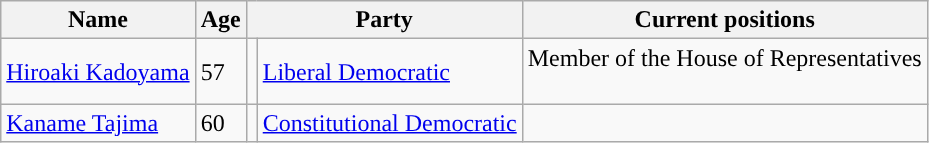<table class="wikitable">
<tr style="white-space:nowrap;">
<th>Name</th>
<th>Age</th>
<th colspan=2>Party</th>
<th>Current positions</th>
</tr>
<tr>
<td><a href='#'>Hiroaki Kadoyama</a></td>
<td>57</td>
<td style="background:"></td>
<td><a href='#'>Liberal Democratic</a></td>
<td>Member of the House of Representatives<br><br></td>
</tr>
<tr>
<td><a href='#'>Kaname Tajima</a></td>
<td>60</td>
<td style="background:"></td>
<td><a href='#'>Constitutional Democratic</a></td>
<td></td>
</tr>
</table>
